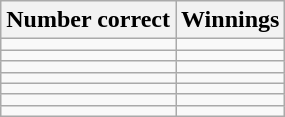<table class="wikitable">
<tr>
<th>Number correct</th>
<th>Winnings</th>
</tr>
<tr>
<td></td>
<td></td>
</tr>
<tr>
<td></td>
<td></td>
</tr>
<tr>
<td></td>
<td></td>
</tr>
<tr>
<td></td>
<td></td>
</tr>
<tr>
<td></td>
<td></td>
</tr>
<tr>
<td></td>
<td></td>
</tr>
<tr>
<td></td>
<td></td>
</tr>
</table>
